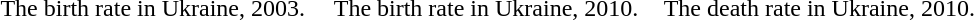<table class="whitetable" style="text-align:center">
<tr>
<td width="32%"></td>
<td width="1%"></td>
<td width="32%"></td>
<td width="1%"></td>
<td width="32%"></td>
<td width="1%"></td>
</tr>
<tr>
<td>The birth rate in Ukraine, 2003.</td>
<td></td>
<td>The birth rate in Ukraine, 2010.</td>
<td></td>
<td>The death rate in Ukraine, 2010.</td>
<td></td>
</tr>
</table>
